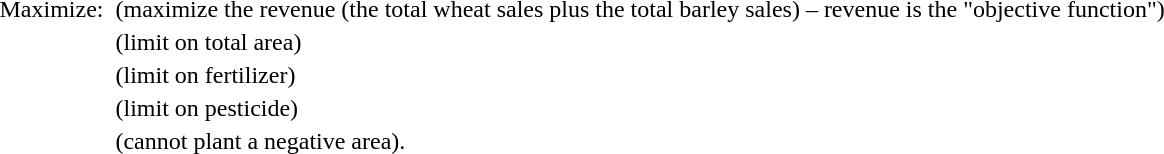<table>
<tr>
<td valign="top">Maximize:</td>
<td valign="top"></td>
<td>(maximize the revenue (the total wheat sales plus the total barley sales) – revenue is the "objective function")</td>
</tr>
<tr>
<td></td>
<td></td>
<td>(limit on total area)</td>
</tr>
<tr>
<td></td>
<td></td>
<td>(limit on fertilizer)</td>
</tr>
<tr>
<td></td>
<td></td>
<td>(limit on pesticide)</td>
</tr>
<tr>
<td></td>
<td></td>
<td>(cannot plant a negative area).</td>
</tr>
</table>
